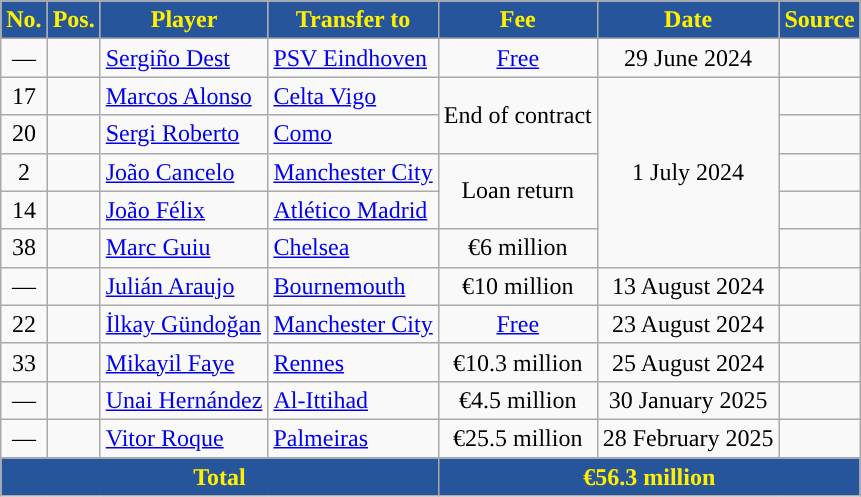<table class="wikitable" style="text-align:center">
<tr>
<th style="background:#26559B;color:#FFF000;">No.</th>
<th style="background:#26559B;color:#FFF000;">Pos.</th>
<th style="background:#26559B;color:#FFF000;">Player</th>
<th style="background:#26559B;color:#FFF000;">Transfer to</th>
<th style="background:#26559B;color:#FFF000;">Fee</th>
<th style="background:#26559B;color:#FFF000;">Date</th>
<th style="background:#26559B;color:#FFF000;">Source</th>
</tr>
<tr>
<td>—</td>
<td></td>
<td style="text-align:left"> <a href='#'>Sergiño Dest</a></td>
<td style="text-align:left"> <a href='#'>PSV Eindhoven</a></td>
<td><a href='#'>Free</a></td>
<td>29 June 2024</td>
<td></td>
</tr>
<tr>
<td>17</td>
<td></td>
<td style="text-align:left"> <a href='#'>Marcos Alonso</a></td>
<td style="text-align:left"><a href='#'>Celta Vigo</a></td>
<td rowspan=2>End of contract</td>
<td rowspan=5>1 July 2024</td>
<td></td>
</tr>
<tr>
<td>20</td>
<td></td>
<td style="text-align:left"> <a href='#'>Sergi Roberto</a></td>
<td style="text-align:left"> <a href='#'>Como</a></td>
<td></td>
</tr>
<tr>
<td>2</td>
<td></td>
<td style="text-align:left"> <a href='#'>João Cancelo</a></td>
<td style="text-align:left"> <a href='#'>Manchester City</a></td>
<td rowspan=2>Loan return</td>
<td></td>
</tr>
<tr>
<td>14</td>
<td></td>
<td style="text-align:left"> <a href='#'>João Félix</a></td>
<td style="text-align:left"><a href='#'>Atlético Madrid</a></td>
<td></td>
</tr>
<tr>
<td>38</td>
<td></td>
<td style="text-align:left"> <a href='#'>Marc Guiu</a></td>
<td style="text-align:left"> <a href='#'>Chelsea</a></td>
<td rowspan=1>€6 million</td>
<td></td>
</tr>
<tr>
<td>—</td>
<td></td>
<td style="text-align:left"> <a href='#'>Julián Araujo</a></td>
<td style="text-align:left"> <a href='#'>Bournemouth</a></td>
<td rowspan=1>€10 million</td>
<td rowspan=1>13 August 2024</td>
<td></td>
</tr>
<tr>
<td>22</td>
<td></td>
<td style="text-align:left"> <a href='#'>İlkay Gündoğan</a></td>
<td style="text-align:left"> <a href='#'>Manchester City</a></td>
<td><a href='#'>Free</a></td>
<td rowspan=1>23 August 2024</td>
<td></td>
</tr>
<tr>
<td>33</td>
<td></td>
<td style="text-align:left"> <a href='#'>Mikayil Faye</a></td>
<td style="text-align:left"> <a href='#'>Rennes</a></td>
<td rowspan=1>€10.3 million</td>
<td rowspan=1>25 August 2024</td>
<td></td>
</tr>
<tr>
<td>—</td>
<td></td>
<td style="text-align:left"> <a href='#'>Unai Hernández</a></td>
<td style="text-align:left"> <a href='#'>Al-Ittihad</a></td>
<td rowspan=1>€4.5 million</td>
<td rowspan=1>30 January 2025</td>
<td></td>
</tr>
<tr>
<td>—</td>
<td></td>
<td style="text-align:left"> <a href='#'>Vitor Roque</a></td>
<td style="text-align:left"> <a href='#'>Palmeiras</a></td>
<td rowspan=1>€25.5 million</td>
<td rowspan=1>28 February 2025</td>
<td></td>
</tr>
<tr>
<th colspan="4" style="background:#26559B;color:#FFF000;">Total</th>
<th colspan="4" style="background:#26559B;color:#FFF000;">€56.3 million</th>
</tr>
</table>
